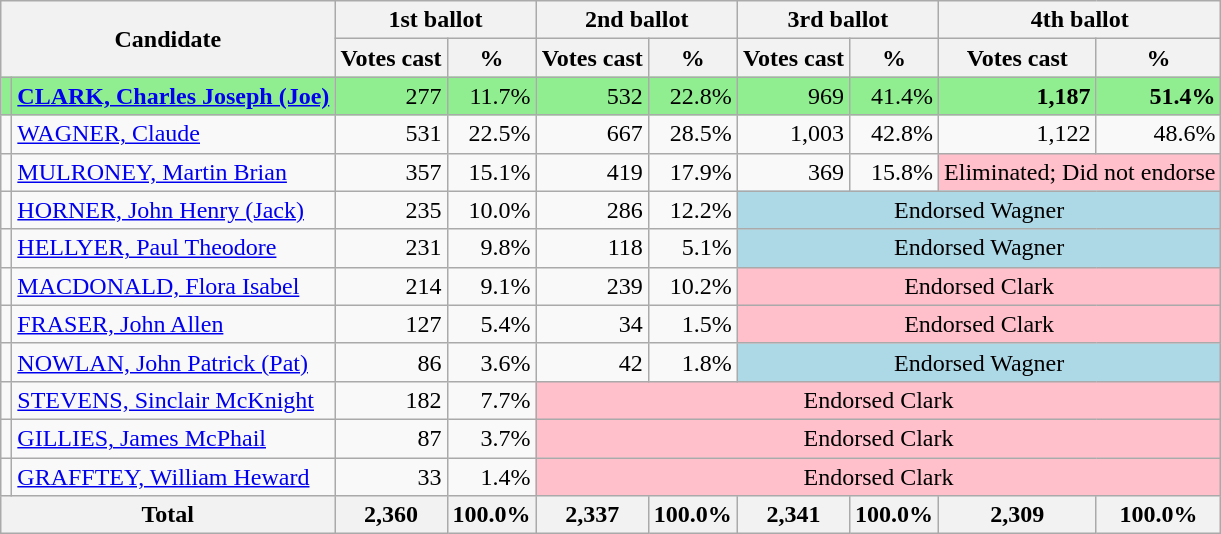<table class="wikitable">
<tr>
<th colspan="2" rowspan="2">Candidate</th>
<th colspan="2">1st ballot</th>
<th colspan="2">2nd ballot</th>
<th colspan="2">3rd ballot</th>
<th colspan="2">4th ballot</th>
</tr>
<tr>
<th>Votes cast</th>
<th>%</th>
<th>Votes cast</th>
<th>%</th>
<th>Votes cast</th>
<th>%</th>
<th>Votes cast</th>
<th>%</th>
</tr>
<tr style="background:lightgreen;">
<td></td>
<td><strong><a href='#'>CLARK, Charles Joseph (Joe)</a></strong></td>
<td align="right">277</td>
<td align="right">11.7%</td>
<td align="right">532</td>
<td align="right">22.8%</td>
<td align="right">969</td>
<td align="right">41.4%</td>
<td align="right"><strong>1,187</strong></td>
<td align="right"><strong>51.4%</strong></td>
</tr>
<tr>
<td></td>
<td><a href='#'>WAGNER, Claude</a></td>
<td align="right">531</td>
<td align="right">22.5%</td>
<td align="right">667</td>
<td align="right">28.5%</td>
<td align="right">1,003</td>
<td align="right">42.8%</td>
<td align="right">1,122</td>
<td align="right">48.6%</td>
</tr>
<tr>
<td></td>
<td><a href='#'>MULRONEY, Martin Brian</a></td>
<td align="right">357</td>
<td align="right">15.1%</td>
<td align="right">419</td>
<td align="right">17.9%</td>
<td align="right">369</td>
<td align="right">15.8%</td>
<td style="text-align:center; background:pink;" colspan="2">Eliminated; Did not endorse</td>
</tr>
<tr>
<td></td>
<td><a href='#'>HORNER, John Henry (Jack)</a></td>
<td align="right">235</td>
<td align="right">10.0%</td>
<td align="right">286</td>
<td align="right">12.2%</td>
<td style="text-align:center; background:lightblue;" colspan="4">Endorsed Wagner</td>
</tr>
<tr>
<td></td>
<td><a href='#'>HELLYER, Paul Theodore</a></td>
<td align="right">231</td>
<td align="right">9.8%</td>
<td align="right">118</td>
<td align="right">5.1%</td>
<td style="text-align:center; background:lightblue;" colspan="4">Endorsed Wagner</td>
</tr>
<tr>
<td></td>
<td><a href='#'>MACDONALD, Flora Isabel</a></td>
<td align="right">214</td>
<td align="right">9.1%</td>
<td align="right">239</td>
<td align="right">10.2%</td>
<td style="text-align:center; background:pink;" colspan="4">Endorsed Clark</td>
</tr>
<tr>
<td></td>
<td><a href='#'>FRASER, John Allen</a></td>
<td align="right">127</td>
<td align="right">5.4%</td>
<td align="right">34</td>
<td align="right">1.5%</td>
<td style="text-align:center; background:pink;" colspan="4">Endorsed Clark</td>
</tr>
<tr>
<td></td>
<td><a href='#'>NOWLAN, John Patrick (Pat)</a></td>
<td align="right">86</td>
<td align="right">3.6%</td>
<td align="right">42</td>
<td align="right">1.8%</td>
<td style="text-align:center; background:lightblue;" colspan="4">Endorsed Wagner</td>
</tr>
<tr>
<td></td>
<td><a href='#'>STEVENS, Sinclair McKnight</a></td>
<td align="right">182</td>
<td align="right">7.7%</td>
<td style="text-align:center; background:pink;" colspan="6">Endorsed Clark</td>
</tr>
<tr>
<td></td>
<td><a href='#'>GILLIES, James McPhail</a></td>
<td align="right">87</td>
<td align="right">3.7%</td>
<td style="text-align:center; background:pink;" colspan="6">Endorsed Clark</td>
</tr>
<tr>
<td></td>
<td><a href='#'>GRAFFTEY, William Heward</a></td>
<td align="right">33</td>
<td align="right">1.4%</td>
<td style="text-align:center; background:pink;" colspan="6">Endorsed Clark</td>
</tr>
<tr>
<th colspan="2">Total</th>
<th align="right">2,360</th>
<th align="right">100.0%</th>
<th align="right">2,337</th>
<th align="right">100.0%</th>
<th align="right">2,341</th>
<th align="right">100.0%</th>
<th align="right">2,309</th>
<th align="right">100.0%</th>
</tr>
</table>
